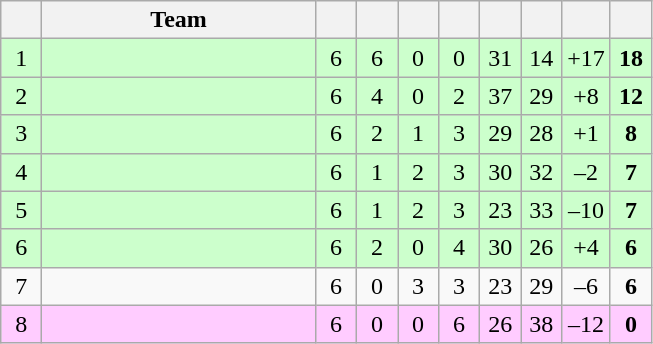<table class="wikitable" style="text-align: center;">
<tr>
<th width="20"></th>
<th style="width:175px;">Team</th>
<th width="20"></th>
<th width="20"></th>
<th width="20"></th>
<th width="20"></th>
<th width="20"></th>
<th width="20"></th>
<th width="20"></th>
<th width="20"></th>
</tr>
<tr style="background:#cfc;">
<td>1</td>
<td align=left></td>
<td>6</td>
<td>6</td>
<td>0</td>
<td>0</td>
<td>31</td>
<td>14</td>
<td>+17</td>
<td><strong>18</strong></td>
</tr>
<tr style="background:#cfc;">
<td>2</td>
<td align=left></td>
<td>6</td>
<td>4</td>
<td>0</td>
<td>2</td>
<td>37</td>
<td>29</td>
<td>+8</td>
<td><strong>12</strong></td>
</tr>
<tr style="background:#cfc;">
<td>3</td>
<td align=left></td>
<td>6</td>
<td>2</td>
<td>1</td>
<td>3</td>
<td>29</td>
<td>28</td>
<td>+1</td>
<td><strong>8</strong></td>
</tr>
<tr style="background:#cfc;">
<td>4</td>
<td align=left></td>
<td>6</td>
<td>1</td>
<td>2</td>
<td>3</td>
<td>30</td>
<td>32</td>
<td>–2</td>
<td><strong>7</strong></td>
</tr>
<tr style="background:#cfc;">
<td>5</td>
<td align=left></td>
<td>6</td>
<td>1</td>
<td>2</td>
<td>3</td>
<td>23</td>
<td>33</td>
<td>–10</td>
<td><strong>7</strong></td>
</tr>
<tr style="background:#cfc;">
<td>6</td>
<td align=left></td>
<td>6</td>
<td>2</td>
<td>0</td>
<td>4</td>
<td>30</td>
<td>26</td>
<td>+4</td>
<td><strong>6</strong></td>
</tr>
<tr>
<td>7</td>
<td align=left></td>
<td>6</td>
<td>0</td>
<td>3</td>
<td>3</td>
<td>23</td>
<td>29</td>
<td>–6</td>
<td><strong>6</strong></td>
</tr>
<tr style="background:#fcf;">
<td>8</td>
<td align=left></td>
<td>6</td>
<td>0</td>
<td>0</td>
<td>6</td>
<td>26</td>
<td>38</td>
<td>–12</td>
<td><strong>0</strong></td>
</tr>
</table>
